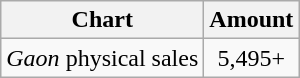<table class="wikitable">
<tr>
<th>Chart</th>
<th>Amount</th>
</tr>
<tr>
<td><em>Gaon</em> physical sales</td>
<td align="center">5,495+</td>
</tr>
</table>
